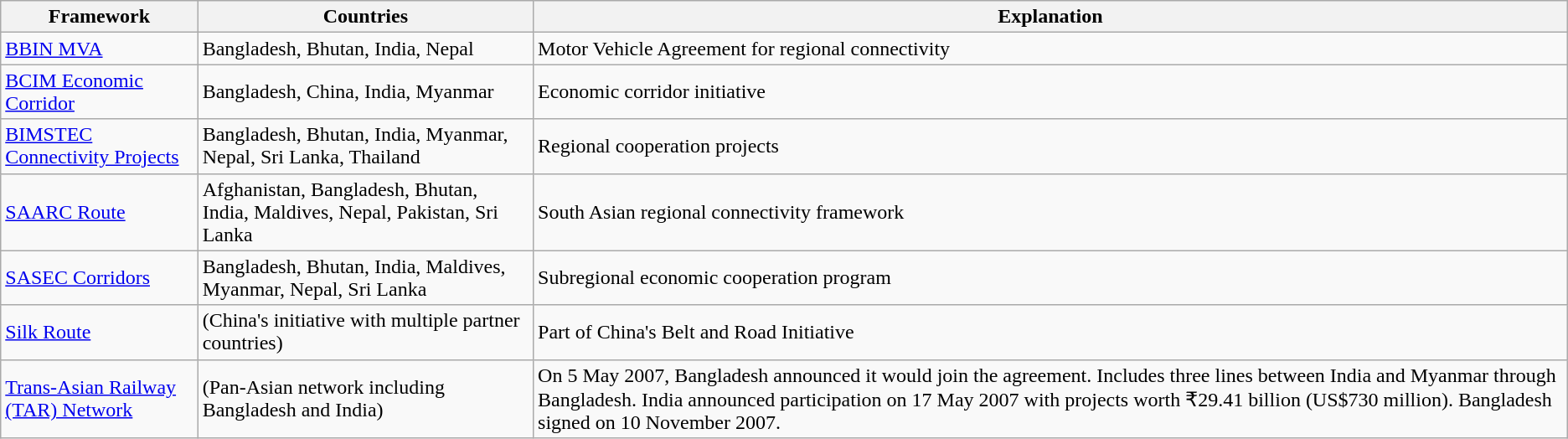<table class="wikitable">
<tr>
<th>Framework</th>
<th>Countries</th>
<th>Explanation</th>
</tr>
<tr>
<td><a href='#'>BBIN MVA</a></td>
<td>Bangladesh, Bhutan, India, Nepal</td>
<td>Motor Vehicle Agreement for regional connectivity</td>
</tr>
<tr>
<td><a href='#'>BCIM Economic Corridor</a></td>
<td>Bangladesh, China, India, Myanmar</td>
<td>Economic corridor initiative</td>
</tr>
<tr>
<td><a href='#'>BIMSTEC Connectivity Projects</a></td>
<td>Bangladesh, Bhutan, India, Myanmar, Nepal, Sri Lanka, Thailand</td>
<td>Regional cooperation projects</td>
</tr>
<tr>
<td><a href='#'>SAARC Route</a></td>
<td>Afghanistan, Bangladesh, Bhutan, India, Maldives, Nepal, Pakistan, Sri Lanka</td>
<td>South Asian regional connectivity framework</td>
</tr>
<tr>
<td><a href='#'>SASEC Corridors</a></td>
<td>Bangladesh, Bhutan, India, Maldives, Myanmar, Nepal, Sri Lanka</td>
<td>Subregional economic cooperation program</td>
</tr>
<tr>
<td><a href='#'>Silk Route</a></td>
<td>(China's initiative with multiple partner countries)</td>
<td>Part of China's Belt and Road Initiative</td>
</tr>
<tr>
<td><a href='#'>Trans-Asian Railway (TAR) Network</a></td>
<td>(Pan-Asian network including Bangladesh and India)</td>
<td>On 5 May 2007, Bangladesh announced it would join the agreement. Includes three lines between India and Myanmar through Bangladesh. India announced participation on 17 May 2007 with projects worth ₹29.41 billion (US$730 million). Bangladesh signed on 10 November 2007.</td>
</tr>
</table>
